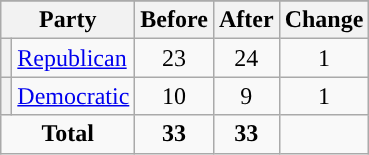<table class="wikitable" style="text-align:center;">
<tr>
</tr>
<tr>
<th colspan=2>Party</th>
<th>Before</th>
<th>After</th>
<th>Change</th>
</tr>
<tr>
<th style="background-color:"></th>
<td style="text-align:left;"><a href='#'>Republican</a></td>
<td>23</td>
<td>24</td>
<td> 1</td>
</tr>
<tr>
<th style="background-color:"></th>
<td style="text-align:left;"><a href='#'>Democratic</a></td>
<td>10</td>
<td>9</td>
<td> 1</td>
</tr>
<tr>
<td colspan=2><strong>Total</strong></td>
<td><strong>33</strong></td>
<td><strong>33</strong></td>
<td></td>
</tr>
</table>
